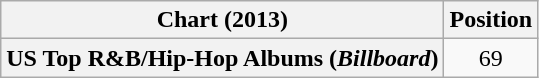<table class="wikitable plainrowheaders" style="text-align:center">
<tr>
<th scope="col">Chart (2013)</th>
<th scope="col">Position</th>
</tr>
<tr>
<th scope="row">US Top R&B/Hip-Hop Albums (<em>Billboard</em>)</th>
<td>69</td>
</tr>
</table>
